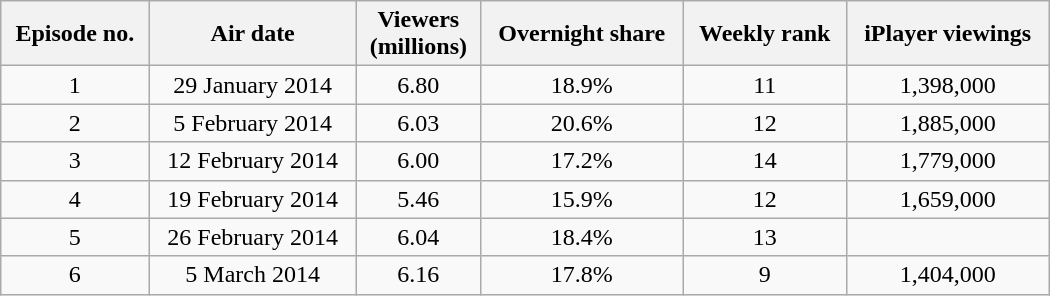<table width="700" class="wikitable" style="text-align:center;">
<tr>
<th>Episode no.</th>
<th>Air date</th>
<th>Viewers<br>(millions)</th>
<th>Overnight share</th>
<th>Weekly rank</th>
<th>iPlayer viewings</th>
</tr>
<tr>
<td>1</td>
<td>29 January 2014</td>
<td>6.80</td>
<td>18.9%</td>
<td>11</td>
<td>1,398,000</td>
</tr>
<tr>
<td>2</td>
<td>5 February 2014</td>
<td>6.03</td>
<td>20.6%</td>
<td>12</td>
<td>1,885,000</td>
</tr>
<tr>
<td>3</td>
<td>12 February 2014</td>
<td>6.00</td>
<td>17.2%</td>
<td>14</td>
<td>1,779,000</td>
</tr>
<tr>
<td>4</td>
<td>19 February 2014</td>
<td>5.46</td>
<td>15.9%</td>
<td>12</td>
<td>1,659,000</td>
</tr>
<tr>
<td>5</td>
<td>26 February 2014</td>
<td>6.04</td>
<td>18.4%</td>
<td>13</td>
<td></td>
</tr>
<tr>
<td>6</td>
<td>5 March 2014</td>
<td>6.16</td>
<td>17.8%</td>
<td>9</td>
<td>1,404,000</td>
</tr>
</table>
